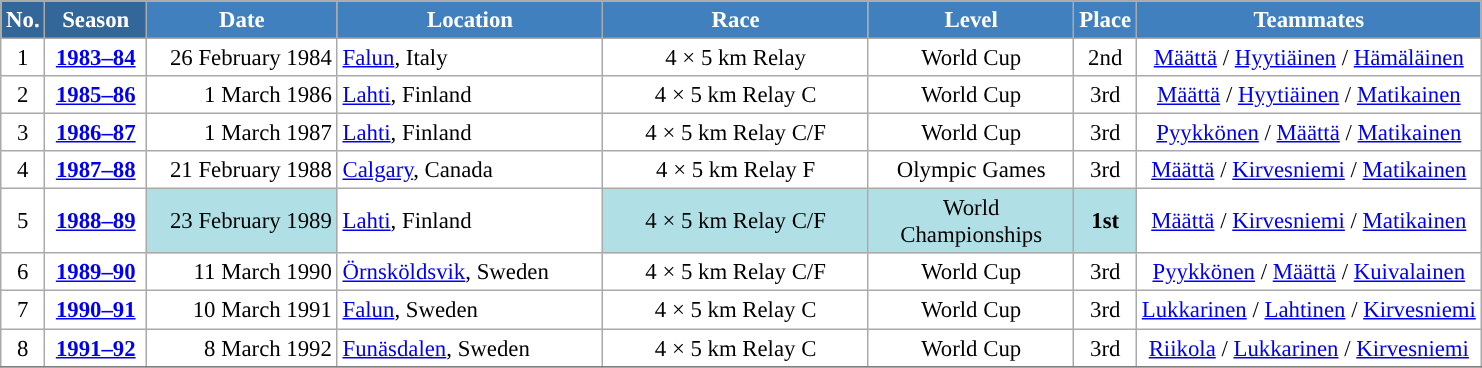<table class="wikitable sortable" style="font-size:95%; text-align:center; border:grey solid 1px; border-collapse:collapse; background:#ffffff;">
<tr style="background:#efefef;">
<th style="background-color:#369; color:white;">No.</th>
<th style="background-color:#369; color:white;">Season</th>
<th style="background-color:#4180be; color:white; width:120px;">Date</th>
<th style="background-color:#4180be; color:white; width:170px;">Location</th>
<th style="background-color:#4180be; color:white; width:170px;">Race</th>
<th style="background-color:#4180be; color:white; width:130px;">Level</th>
<th style="background-color:#4180be; color:white;">Place</th>
<th style="background-color:#4180be; color:white;">Teammates</th>
</tr>
<tr>
<td align=center>1</td>
<td rowspan=1 align=center><strong> <a href='#'>1983–84</a> </strong></td>
<td align=right>26 February 1984</td>
<td align=left> <a href='#'>Falun</a>, Italy</td>
<td>4 × 5 km Relay</td>
<td>World Cup</td>
<td>2nd</td>
<td><a href='#'>Määttä</a> / <a href='#'>Hyytiäinen</a> / <a href='#'>Hämäläinen</a></td>
</tr>
<tr>
<td align=center>2</td>
<td rowspan=1 align=center><strong> <a href='#'>1985–86</a> </strong></td>
<td align=right>1 March 1986</td>
<td align=left> <a href='#'>Lahti</a>, Finland</td>
<td>4 × 5 km Relay C</td>
<td>World Cup</td>
<td>3rd</td>
<td><a href='#'>Määttä</a> / <a href='#'>Hyytiäinen</a> / <a href='#'>Matikainen</a></td>
</tr>
<tr>
<td align=center>3</td>
<td rowspan=1 align=center><strong> <a href='#'>1986–87</a> </strong></td>
<td align=right>1 March 1987</td>
<td align=left> <a href='#'>Lahti</a>, Finland</td>
<td>4 × 5 km Relay C/F</td>
<td>World Cup</td>
<td>3rd</td>
<td><a href='#'>Pyykkönen</a> / <a href='#'>Määttä</a> / <a href='#'>Matikainen</a></td>
</tr>
<tr>
<td align=center>4</td>
<td rowspan=1 align=center><strong> <a href='#'>1987–88</a> </strong></td>
<td align=right>21 February 1988</td>
<td align=left> <a href='#'>Calgary</a>, Canada</td>
<td>4 × 5 km Relay F</td>
<td>Olympic Games</td>
<td>3rd</td>
<td><a href='#'>Määttä</a> / <a href='#'>Kirvesniemi</a> / <a href='#'>Matikainen</a></td>
</tr>
<tr>
<td align=center>5</td>
<td rowspan=1 align=center><strong><a href='#'>1988–89</a></strong></td>
<td bgcolor="#BOEOE6" align=right>23 February 1989</td>
<td align=left> <a href='#'>Lahti</a>, Finland</td>
<td bgcolor="#BOEOE6">4 × 5 km Relay C/F</td>
<td bgcolor="#BOEOE6">World Championships</td>
<td bgcolor="#BOEOE6"><strong>1st</strong></td>
<td><a href='#'>Määttä</a> / <a href='#'>Kirvesniemi</a> / <a href='#'>Matikainen</a></td>
</tr>
<tr>
<td align=center>6</td>
<td rowspan=1 align=center><strong> <a href='#'>1989–90</a> </strong></td>
<td align=right>11 March 1990</td>
<td align=left> <a href='#'>Örnsköldsvik</a>, Sweden</td>
<td>4 × 5 km Relay C/F</td>
<td>World Cup</td>
<td>3rd</td>
<td><a href='#'>Pyykkönen</a> / <a href='#'>Määttä</a> / <a href='#'>Kuivalainen</a></td>
</tr>
<tr>
<td align=center>7</td>
<td rowspan=1 align=center><strong> <a href='#'>1990–91</a> </strong></td>
<td align=right>10 March 1991</td>
<td align=left> <a href='#'>Falun</a>, Sweden</td>
<td>4 × 5 km Relay C</td>
<td>World Cup</td>
<td>3rd</td>
<td><a href='#'>Lukkarinen</a> / <a href='#'>Lahtinen</a> / <a href='#'>Kirvesniemi</a></td>
</tr>
<tr>
<td align=center>8</td>
<td rowspan=1 align=center><strong> <a href='#'>1991–92</a> </strong></td>
<td align=right>8 March 1992</td>
<td align=left> <a href='#'>Funäsdalen</a>, Sweden</td>
<td>4 × 5 km Relay C</td>
<td>World Cup</td>
<td>3rd</td>
<td><a href='#'>Riikola</a> / <a href='#'>Lukkarinen</a> / <a href='#'>Kirvesniemi</a></td>
</tr>
<tr>
</tr>
</table>
